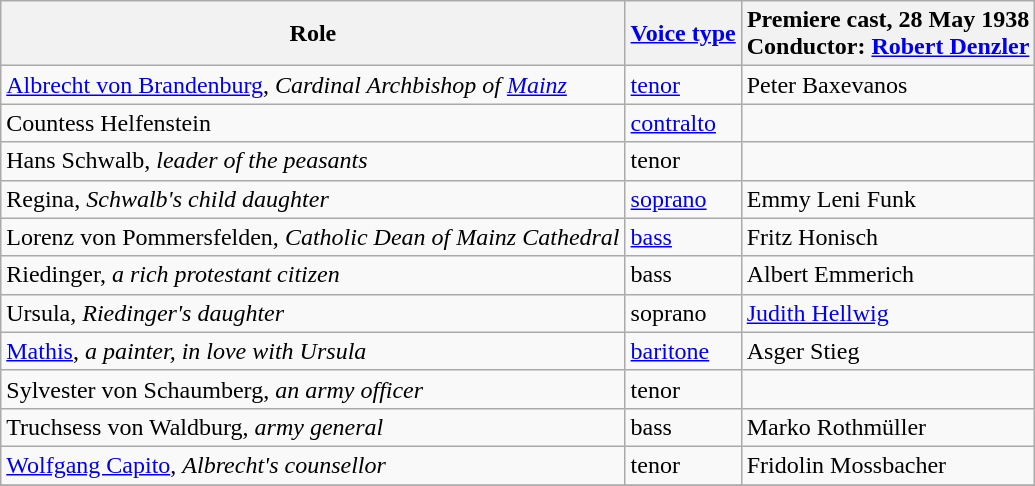<table class="wikitable">
<tr>
<th>Role</th>
<th><a href='#'>Voice type</a></th>
<th>Premiere cast, 28 May 1938 <br>Conductor: <a href='#'>Robert Denzler</a></th>
</tr>
<tr>
<td><a href='#'>Albrecht von Brandenburg</a>, <em>Cardinal Archbishop of <a href='#'>Mainz</a></em></td>
<td><a href='#'>tenor</a></td>
<td>Peter Baxevanos</td>
</tr>
<tr>
<td>Countess Helfenstein</td>
<td><a href='#'>contralto</a></td>
<td></td>
</tr>
<tr>
<td>Hans Schwalb, <em>leader of the peasants</em></td>
<td>tenor</td>
<td></td>
</tr>
<tr>
<td>Regina, <em>Schwalb's child daughter</em></td>
<td><a href='#'>soprano</a></td>
<td>Emmy Leni Funk</td>
</tr>
<tr>
<td>Lorenz von Pommersfelden, <em>Catholic Dean of Mainz Cathedral</em></td>
<td><a href='#'>bass</a></td>
<td>Fritz Honisch</td>
</tr>
<tr>
<td>Riedinger, <em>a rich protestant citizen</em></td>
<td>bass</td>
<td>Albert Emmerich</td>
</tr>
<tr>
<td>Ursula, <em>Riedinger's daughter</em></td>
<td>soprano</td>
<td><a href='#'>Judith Hellwig</a></td>
</tr>
<tr>
<td><a href='#'>Mathis</a>, <em>a painter, in love with Ursula</em></td>
<td><a href='#'>baritone</a></td>
<td>Asger Stieg</td>
</tr>
<tr>
<td>Sylvester von Schaumberg, <em>an army officer</em></td>
<td>tenor</td>
<td></td>
</tr>
<tr>
<td>Truchsess von Waldburg, <em>army general</em></td>
<td>bass</td>
<td>Marko Rothmüller</td>
</tr>
<tr>
<td><a href='#'>Wolfgang Capito</a>, <em>Albrecht's counsellor</em></td>
<td>tenor</td>
<td>Fridolin Mossbacher</td>
</tr>
<tr>
</tr>
</table>
